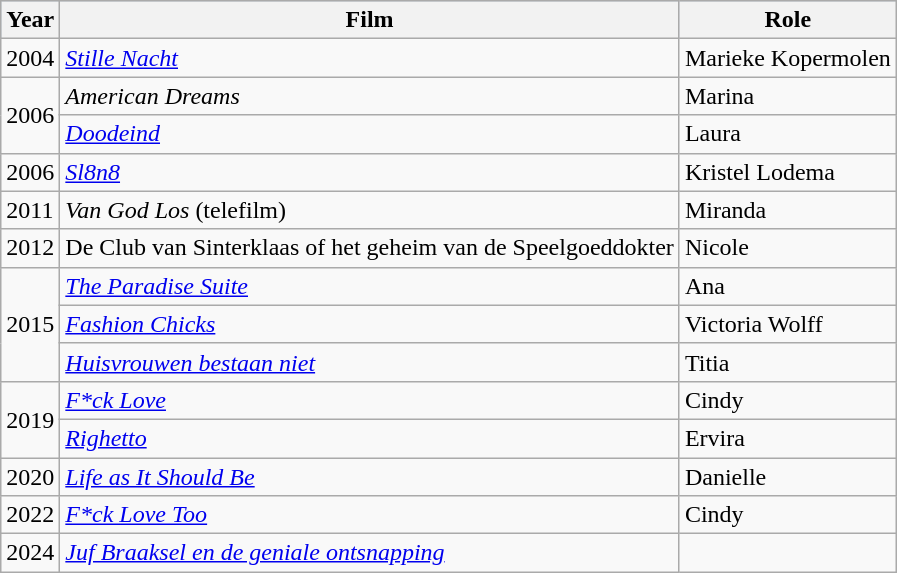<table class="wikitable">
<tr style="background:#b0c4de; text-align:center;">
<th>Year</th>
<th>Film</th>
<th>Role</th>
</tr>
<tr>
<td>2004</td>
<td><em><a href='#'>Stille Nacht</a></em></td>
<td>Marieke Kopermolen</td>
</tr>
<tr>
<td rowspan="2">2006</td>
<td><em>American Dreams</em></td>
<td>Marina</td>
</tr>
<tr>
<td><em><a href='#'>Doodeind</a></em></td>
<td>Laura</td>
</tr>
<tr>
<td>2006</td>
<td><em><a href='#'>Sl8n8</a></em></td>
<td>Kristel Lodema</td>
</tr>
<tr>
<td>2011</td>
<td><em>Van God Los</em> (telefilm)</td>
<td>Miranda</td>
</tr>
<tr>
<td>2012</td>
<td>De Club van Sinterklaas of het geheim van de Speelgoeddokter</td>
<td>Nicole</td>
</tr>
<tr>
<td rowspan="3">2015</td>
<td><em><a href='#'>The Paradise Suite</a></em></td>
<td>Ana</td>
</tr>
<tr>
<td><em><a href='#'>Fashion Chicks</a></em></td>
<td>Victoria Wolff</td>
</tr>
<tr>
<td><em><a href='#'>Huisvrouwen bestaan niet</a></em></td>
<td>Titia</td>
</tr>
<tr>
<td rowspan="2">2019</td>
<td><em><a href='#'>F*ck Love</a></em></td>
<td>Cindy</td>
</tr>
<tr>
<td><em><a href='#'>Righetto</a></em></td>
<td>Ervira</td>
</tr>
<tr>
<td>2020</td>
<td><em><a href='#'>Life as It Should Be</a></em></td>
<td>Danielle</td>
</tr>
<tr>
<td>2022</td>
<td><em><a href='#'>F*ck Love Too</a></em></td>
<td>Cindy</td>
</tr>
<tr>
<td>2024</td>
<td><em><a href='#'>Juf Braaksel en de geniale ontsnapping</a></em></td>
<td></td>
</tr>
</table>
